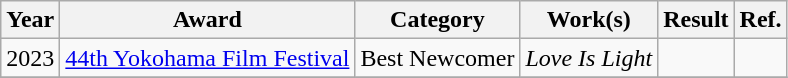<table class="wikitable">
<tr>
<th>Year</th>
<th>Award</th>
<th>Category</th>
<th>Work(s)</th>
<th>Result</th>
<th>Ref.</th>
</tr>
<tr>
<td>2023</td>
<td><a href='#'>44th Yokohama Film Festival</a></td>
<td>Best Newcomer</td>
<td><em>Love Is Light</em></td>
<td></td>
<td style="text-align:center;"></td>
</tr>
<tr>
</tr>
</table>
